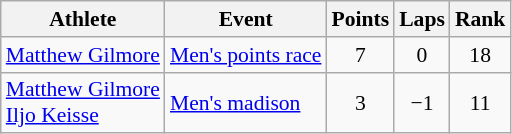<table class=wikitable style="font-size:90%">
<tr>
<th>Athlete</th>
<th>Event</th>
<th>Points</th>
<th>Laps</th>
<th>Rank</th>
</tr>
<tr align=center>
<td align=left><a href='#'>Matthew Gilmore</a></td>
<td align=left><a href='#'>Men's points race</a></td>
<td>7</td>
<td>0</td>
<td>18</td>
</tr>
<tr align=center>
<td align=left><a href='#'>Matthew Gilmore</a><br><a href='#'>Iljo Keisse</a></td>
<td align=left><a href='#'>Men's madison</a></td>
<td>3</td>
<td>−1</td>
<td>11</td>
</tr>
</table>
